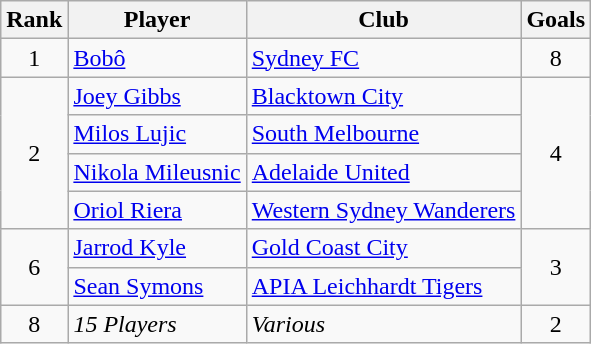<table class="wikitable" style="text-align:center">
<tr>
<th>Rank</th>
<th>Player</th>
<th>Club</th>
<th>Goals</th>
</tr>
<tr>
<td>1</td>
<td align=left> <a href='#'>Bobô</a></td>
<td align=left><a href='#'>Sydney FC</a></td>
<td>8</td>
</tr>
<tr>
<td rowspan=4>2</td>
<td align=left> <a href='#'>Joey Gibbs</a></td>
<td align=left><a href='#'>Blacktown City</a></td>
<td rowspan=4>4</td>
</tr>
<tr>
<td align=left> <a href='#'>Milos Lujic</a></td>
<td align=left><a href='#'>South Melbourne</a></td>
</tr>
<tr>
<td align=left> <a href='#'>Nikola Mileusnic</a></td>
<td align=left><a href='#'>Adelaide United</a></td>
</tr>
<tr>
<td align=left> <a href='#'>Oriol Riera</a></td>
<td align=left><a href='#'>Western Sydney Wanderers</a></td>
</tr>
<tr>
<td rowspan=2>6</td>
<td align=left> <a href='#'>Jarrod Kyle</a></td>
<td align=left><a href='#'>Gold Coast City</a></td>
<td rowspan=2>3</td>
</tr>
<tr>
<td align=left> <a href='#'>Sean Symons</a></td>
<td align=left><a href='#'>APIA Leichhardt Tigers</a></td>
</tr>
<tr>
<td rowspan=1>8</td>
<td align=left><em>15 Players</em></td>
<td align=left><em>Various</em></td>
<td rowspan=1>2</td>
</tr>
</table>
